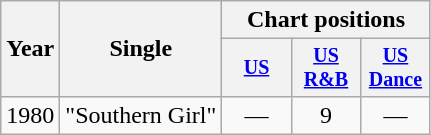<table class="wikitable" style="text-align:center;">
<tr>
<th rowspan="2">Year</th>
<th rowspan="2">Single</th>
<th colspan="3">Chart positions</th>
</tr>
<tr style="font-size:smaller;">
<th style="width:40px;"><a href='#'>US</a></th>
<th style="width:40px;"><a href='#'>US<br>R&B</a></th>
<th style="width:40px;"><a href='#'>US<br>Dance</a></th>
</tr>
<tr>
<td>1980</td>
<td style="text-align:left;">"Southern Girl"</td>
<td>—</td>
<td>9</td>
<td>—</td>
</tr>
</table>
